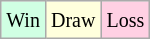<table class="wikitable">
<tr>
<td style="background-color: #d0ffe3;"><small>Win</small></td>
<td style="background-color: #ffffdd;"><small>Draw</small></td>
<td style="background-color: #ffd0e3;"><small>Loss</small></td>
</tr>
</table>
